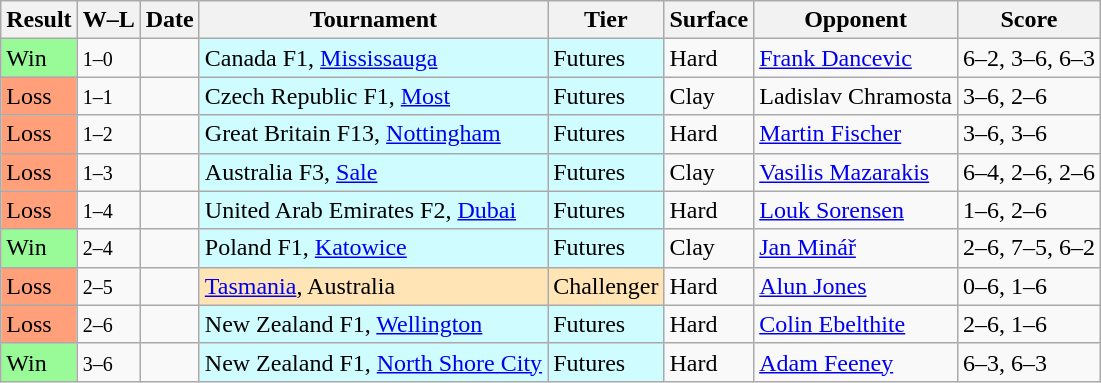<table class="sortable wikitable">
<tr>
<th>Result</th>
<th class="unsortable">W–L</th>
<th>Date</th>
<th>Tournament</th>
<th>Tier</th>
<th>Surface</th>
<th>Opponent</th>
<th class="unsortable">Score</th>
</tr>
<tr>
<td bgcolor=98fb98>Win</td>
<td><small>1–0</small></td>
<td></td>
<td style="background:#cffcff;">Canada F1, <a href='#'>Mississauga</a></td>
<td style="background:#cffcff;">Futures</td>
<td>Hard</td>
<td> <a href='#'>Frank Dancevic</a></td>
<td>6–2, 3–6, 6–3</td>
</tr>
<tr>
<td bgcolor=ffa07a>Loss</td>
<td><small>1–1</small></td>
<td></td>
<td style="background:#cffcff;">Czech Republic F1, <a href='#'>Most</a></td>
<td style="background:#cffcff;">Futures</td>
<td>Clay</td>
<td> Ladislav Chramosta</td>
<td>3–6, 2–6</td>
</tr>
<tr>
<td bgcolor=ffa07a>Loss</td>
<td><small>1–2</small></td>
<td></td>
<td style="background:#cffcff;">Great Britain F13, <a href='#'>Nottingham</a></td>
<td style="background:#cffcff;">Futures</td>
<td>Hard</td>
<td> <a href='#'>Martin Fischer</a></td>
<td>3–6, 3–6</td>
</tr>
<tr>
<td bgcolor=ffa07a>Loss</td>
<td><small>1–3</small></td>
<td></td>
<td style="background:#cffcff;">Australia F3, <a href='#'>Sale</a></td>
<td style="background:#cffcff;">Futures</td>
<td>Clay</td>
<td> <a href='#'>Vasilis Mazarakis</a></td>
<td>6–4, 2–6, 2–6</td>
</tr>
<tr>
<td bgcolor=ffa07a>Loss</td>
<td><small>1–4</small></td>
<td></td>
<td style="background:#cffcff;">United Arab Emirates F2, <a href='#'>Dubai</a></td>
<td style="background:#cffcff;">Futures</td>
<td>Hard</td>
<td> <a href='#'>Louk Sorensen</a></td>
<td>1–6, 2–6</td>
</tr>
<tr>
<td bgcolor=98FB98>Win</td>
<td><small>2–4</small></td>
<td></td>
<td style="background:#cffcff;">Poland F1, <a href='#'>Katowice</a></td>
<td style="background:#cffcff;">Futures</td>
<td>Clay</td>
<td> <a href='#'>Jan Minář</a></td>
<td>2–6, 7–5, 6–2</td>
</tr>
<tr>
<td bgcolor=FFA07A>Loss</td>
<td><small>2–5</small></td>
<td></td>
<td style="background:moccasin;"><a href='#'>Tasmania</a>, Australia</td>
<td style="background:moccasin;">Challenger</td>
<td>Hard</td>
<td> <a href='#'>Alun Jones</a></td>
<td>0–6, 1–6</td>
</tr>
<tr>
<td bgcolor=FFA07A>Loss</td>
<td><small>2–6</small></td>
<td></td>
<td style="background:#cffcff;">New Zealand F1, <a href='#'>Wellington</a></td>
<td style="background:#cffcff;">Futures</td>
<td>Hard</td>
<td> <a href='#'>Colin Ebelthite</a></td>
<td>2–6, 1–6</td>
</tr>
<tr>
<td bgcolor=98FB98>Win</td>
<td><small>3–6</small></td>
<td></td>
<td style="background:#cffcff;">New Zealand F1, <a href='#'>North Shore City</a></td>
<td style="background:#cffcff;">Futures</td>
<td>Hard</td>
<td> <a href='#'>Adam Feeney</a></td>
<td>6–3, 6–3</td>
</tr>
</table>
